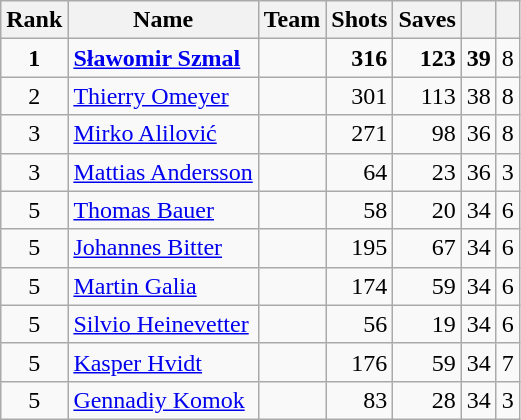<table class="wikitable sortable" style="text-align: center;">
<tr>
<th>Rank</th>
<th>Name</th>
<th>Team</th>
<th>Shots</th>
<th>Saves</th>
<th></th>
<th></th>
</tr>
<tr>
<td><strong>1</strong></td>
<td align="left"><strong><a href='#'>Sławomir Szmal</a></strong></td>
<td align="left"><strong></strong></td>
<td align="right"><strong>316</strong></td>
<td align="right"><strong>123</strong></td>
<td><strong>39</strong></td>
<td>8</td>
</tr>
<tr>
<td>2</td>
<td align="left"><a href='#'>Thierry Omeyer</a></td>
<td align="left"></td>
<td align="right">301</td>
<td align="right">113</td>
<td>38</td>
<td>8</td>
</tr>
<tr>
<td>3</td>
<td align="left"><a href='#'>Mirko Alilović</a></td>
<td align="left"></td>
<td align="right">271</td>
<td align="right">98</td>
<td>36</td>
<td>8</td>
</tr>
<tr>
<td>3</td>
<td align="left"><a href='#'>Mattias Andersson</a></td>
<td align="left"></td>
<td align="right">64</td>
<td align="right">23</td>
<td>36</td>
<td>3</td>
</tr>
<tr>
<td>5</td>
<td align="left"><a href='#'>Thomas Bauer</a></td>
<td align="left"></td>
<td align="right">58</td>
<td align="right">20</td>
<td>34</td>
<td>6</td>
</tr>
<tr>
<td>5</td>
<td align="left"><a href='#'>Johannes Bitter</a></td>
<td align="left"></td>
<td align="right">195</td>
<td align="right">67</td>
<td>34</td>
<td>6</td>
</tr>
<tr>
<td>5</td>
<td align="left"><a href='#'>Martin Galia</a></td>
<td align="left"></td>
<td align="right">174</td>
<td align="right">59</td>
<td>34</td>
<td>6</td>
</tr>
<tr>
<td>5</td>
<td align="left"><a href='#'>Silvio Heinevetter</a></td>
<td align="left"></td>
<td align="right">56</td>
<td align="right">19</td>
<td>34</td>
<td>6</td>
</tr>
<tr>
<td>5</td>
<td align="left"><a href='#'>Kasper Hvidt</a></td>
<td align="left"></td>
<td align="right">176</td>
<td align="right">59</td>
<td>34</td>
<td>7</td>
</tr>
<tr>
<td>5</td>
<td align="left"><a href='#'>Gennadiy Komok</a></td>
<td align="left"></td>
<td align="right">83</td>
<td align="right">28</td>
<td>34</td>
<td>3</td>
</tr>
</table>
